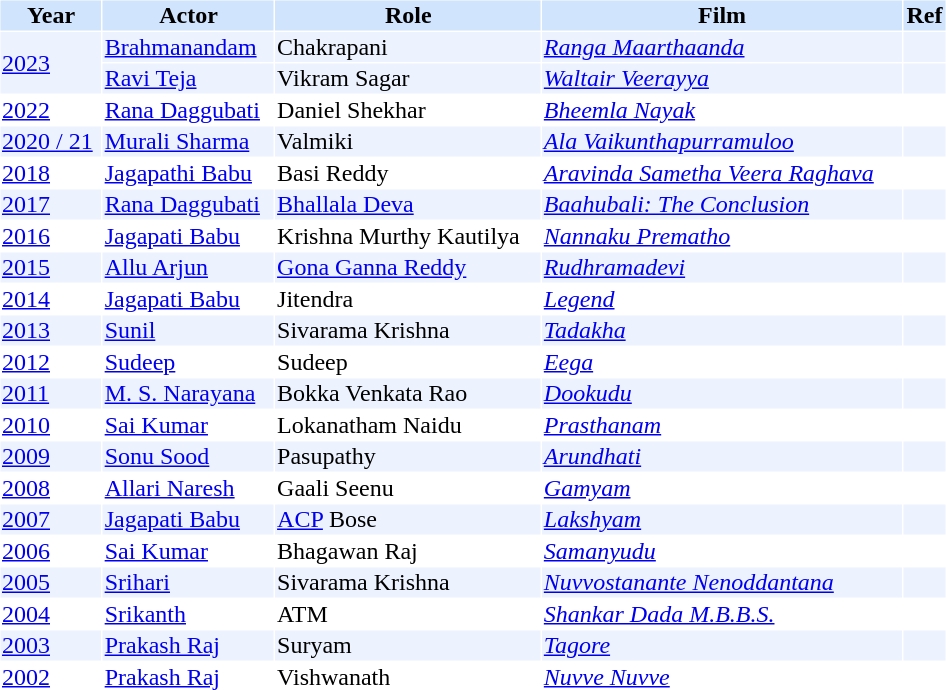<table cellspacing="1" cellpadding="1" border="0" style="width:50%;">
<tr style="background:#d1e4fd;">
<th>Year</th>
<th>Actor</th>
<th>Role</th>
<th>Film</th>
<th>Ref</th>
</tr>
<tr style="background:#edf3fe;">
<td rowspan="2"><a href='#'>2023</a></td>
<td><a href='#'>Brahmanandam</a></td>
<td>Chakrapani</td>
<td><em><a href='#'>Ranga Maarthaanda</a></em></td>
<td></td>
</tr>
<tr style="background:#edf3fe;">
<td><a href='#'>Ravi Teja</a></td>
<td>Vikram Sagar</td>
<td><em><a href='#'>Waltair Veerayya</a></em></td>
<td></td>
</tr>
<tr>
<td><a href='#'>2022</a></td>
<td><a href='#'>Rana Daggubati</a></td>
<td>Daniel Shekhar</td>
<td><em><a href='#'>Bheemla Nayak</a></em></td>
<td></td>
</tr>
<tr style="background:#edf3fe;">
<td><a href='#'>2020 / 21</a></td>
<td><a href='#'>Murali Sharma</a></td>
<td>Valmiki</td>
<td><em><a href='#'>Ala Vaikunthapurramuloo</a></em></td>
<td></td>
</tr>
<tr>
<td><a href='#'>2018</a></td>
<td><a href='#'>Jagapathi Babu</a></td>
<td>Basi Reddy</td>
<td><em><a href='#'>Aravinda Sametha Veera Raghava</a></em></td>
<td></td>
</tr>
<tr style="background:#edf3fe;">
<td><a href='#'>2017</a></td>
<td><a href='#'>Rana Daggubati</a></td>
<td><a href='#'>Bhallala Deva</a></td>
<td><em><a href='#'>Baahubali: The Conclusion</a></em></td>
<td></td>
</tr>
<tr>
<td><a href='#'>2016</a></td>
<td><a href='#'>Jagapati Babu</a></td>
<td>Krishna Murthy Kautilya</td>
<td><em><a href='#'>Nannaku Prematho</a></em></td>
<td></td>
</tr>
<tr style="background:#edf3fe;">
<td><a href='#'>2015</a></td>
<td><a href='#'>Allu Arjun</a></td>
<td><a href='#'>Gona Ganna Reddy</a></td>
<td><em><a href='#'>Rudhramadevi</a></em></td>
<td></td>
</tr>
<tr>
<td><a href='#'>2014</a></td>
<td><a href='#'>Jagapati Babu</a></td>
<td>Jitendra</td>
<td><em><a href='#'>Legend</a></em></td>
<td></td>
</tr>
<tr style="background:#edf3fe;">
<td><a href='#'>2013</a></td>
<td><a href='#'>Sunil</a></td>
<td>Sivarama Krishna</td>
<td><em><a href='#'>Tadakha</a></em></td>
<td></td>
</tr>
<tr>
<td><a href='#'>2012</a></td>
<td><a href='#'>Sudeep</a></td>
<td>Sudeep</td>
<td><em><a href='#'>Eega</a></em></td>
<td></td>
</tr>
<tr style="background:#edf3fe;">
<td><a href='#'>2011</a></td>
<td><a href='#'>M. S. Narayana</a></td>
<td>Bokka Venkata Rao</td>
<td><em><a href='#'>Dookudu</a></em></td>
<td></td>
</tr>
<tr>
<td><a href='#'>2010</a></td>
<td><a href='#'>Sai Kumar</a></td>
<td>Lokanatham Naidu</td>
<td><em><a href='#'>Prasthanam</a></em></td>
<td></td>
</tr>
<tr style="background:#edf3fe;">
<td><a href='#'>2009</a></td>
<td><a href='#'>Sonu Sood</a></td>
<td>Pasupathy</td>
<td><em><a href='#'>Arundhati</a></em></td>
<td></td>
</tr>
<tr>
<td><a href='#'>2008</a></td>
<td><a href='#'>Allari Naresh</a></td>
<td>Gaali Seenu</td>
<td><em><a href='#'>Gamyam</a></em></td>
<td></td>
</tr>
<tr style="background:#edf3fe;">
<td><a href='#'>2007</a></td>
<td><a href='#'>Jagapati Babu</a></td>
<td><a href='#'>ACP</a> Bose</td>
<td><em><a href='#'>Lakshyam</a></em></td>
<td></td>
</tr>
<tr>
<td><a href='#'>2006</a></td>
<td><a href='#'>Sai Kumar</a></td>
<td>Bhagawan Raj</td>
<td><em><a href='#'>Samanyudu</a></em></td>
<td></td>
</tr>
<tr style="background:#edf3fe;">
<td><a href='#'>2005</a></td>
<td><a href='#'>Srihari</a></td>
<td>Sivarama Krishna</td>
<td><em><a href='#'>Nuvvostanante Nenoddantana</a></em></td>
<td></td>
</tr>
<tr>
<td><a href='#'>2004</a></td>
<td><a href='#'>Srikanth</a></td>
<td>ATM</td>
<td><em><a href='#'>Shankar Dada M.B.B.S.</a></em></td>
<td></td>
</tr>
<tr style="background:#edf3fe;">
<td><a href='#'>2003</a></td>
<td><a href='#'>Prakash Raj</a></td>
<td>Suryam</td>
<td><em><a href='#'>Tagore</a></em></td>
<td></td>
</tr>
<tr>
<td><a href='#'>2002</a></td>
<td><a href='#'>Prakash Raj</a></td>
<td>Vishwanath</td>
<td><em><a href='#'>Nuvve Nuvve</a></em></td>
<td></td>
</tr>
</table>
